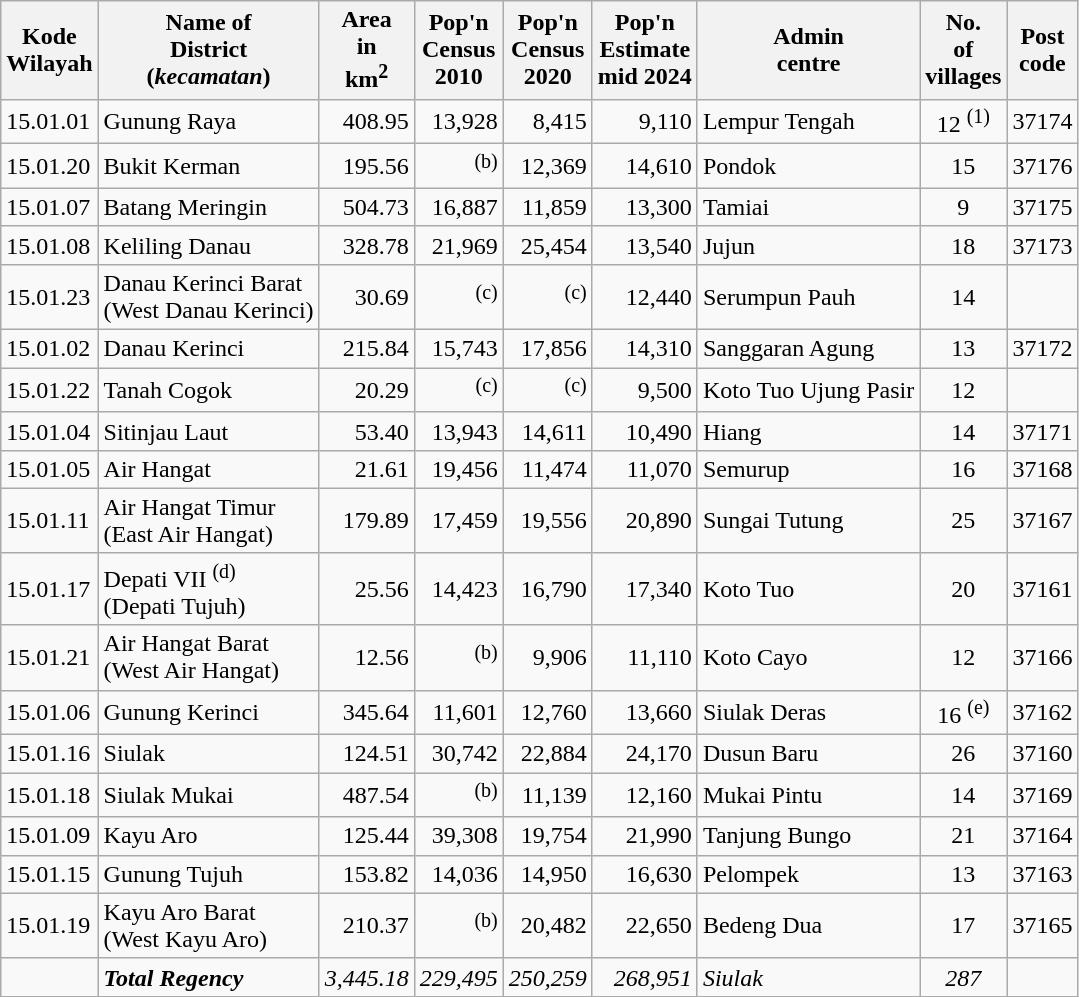<table class="sortable wikitable">
<tr>
<th>Kode <br>Wilayah</th>
<th>Name of<br>District<br>(<em>kecamatan</em>)</th>
<th>Area<br> in <br> km<sup>2</sup></th>
<th>Pop'n<br>Census<br>2010</th>
<th>Pop'n<br>Census<br>2020</th>
<th>Pop'n<br>Estimate<br>mid 2024</th>
<th>Admin <br> centre</th>
<th>No. <br>of<br>villages</th>
<th>Post<br>code</th>
</tr>
<tr>
<td>15.01.01</td>
<td>Gunung Raya</td>
<td align="right">408.95</td>
<td align="right">13,928</td>
<td align="right">8,415</td>
<td align="right">9,110</td>
<td>Lempur Tengah</td>
<td align="center">12 <sup>(1)</sup></td>
<td>37174</td>
</tr>
<tr>
<td>15.01.20</td>
<td>Bukit Kerman</td>
<td align="right">195.56</td>
<td align="right"><sup>(b)</sup></td>
<td align="right">12,369</td>
<td align="right">14,610</td>
<td>Pondok</td>
<td align="center">15</td>
<td>37176</td>
</tr>
<tr>
<td>15.01.07</td>
<td>Batang Meringin</td>
<td align="right">504.73</td>
<td align="right">16,887</td>
<td align="right">11,859</td>
<td align="right">13,300</td>
<td>Tamiai</td>
<td align="center">9</td>
<td>37175</td>
</tr>
<tr>
<td>15.01.08</td>
<td>Keliling Danau</td>
<td align="right">328.78</td>
<td align="right">21,969</td>
<td align="right">25,454</td>
<td align="right">13,540</td>
<td>Jujun</td>
<td align="center">18</td>
<td>37173</td>
</tr>
<tr>
<td>15.01.23</td>
<td>Danau Kerinci Barat <br> (West Danau Kerinci)</td>
<td align="right">30.69</td>
<td align="right"><sup>(c)</sup></td>
<td align="right"><sup>(c)</sup></td>
<td align="right">12,440</td>
<td>Serumpun Pauh</td>
<td align="center">14</td>
</tr>
<tr>
<td>15.01.02</td>
<td>Danau Kerinci</td>
<td align="right">215.84</td>
<td align="right">15,743</td>
<td align="right">17,856</td>
<td align="right">14,310</td>
<td>Sanggaran Agung</td>
<td align="center">13</td>
<td>37172</td>
</tr>
<tr>
<td>15.01.22</td>
<td>Tanah Cogok</td>
<td align="right">20.29</td>
<td align="right"><sup>(c)</sup></td>
<td align="right"><sup>(c)</sup></td>
<td align="right">9,500</td>
<td>Koto Tuo Ujung Pasir</td>
<td align="center">12</td>
</tr>
<tr>
<td>15.01.04</td>
<td>Sitinjau Laut</td>
<td align="right">53.40</td>
<td align="right">13,943</td>
<td align="right">14,611</td>
<td align="right">10,490</td>
<td>Hiang</td>
<td align="center">14</td>
<td>37171</td>
</tr>
<tr>
<td>15.01.05</td>
<td>Air Hangat</td>
<td align="right">21.61</td>
<td align="right">19,456</td>
<td align="right">11,474</td>
<td align="right">11,070</td>
<td>Semurup</td>
<td align="center">16</td>
<td>37168</td>
</tr>
<tr>
<td>15.01.11</td>
<td>Air Hangat Timur <br> (East Air Hangat)</td>
<td align="right">179.89</td>
<td align="right">17,459</td>
<td align="right">19,556</td>
<td align="right">20,890</td>
<td>Sungai Tutung</td>
<td align="center">25</td>
<td>37167</td>
</tr>
<tr>
<td>15.01.17</td>
<td>Depati VII <sup>(d)</sup> <br>(Depati Tujuh)</td>
<td align="right">25.56</td>
<td align="right">14,423</td>
<td align="right">16,790</td>
<td align="right">17,340</td>
<td>Koto Tuo</td>
<td align="center">20</td>
<td>37161</td>
</tr>
<tr>
<td>15.01.21</td>
<td>Air Hangat Barat <br> (West Air Hangat)</td>
<td align="right">12.56</td>
<td align="right"><sup>(b)</sup></td>
<td align="right">9,906</td>
<td align="right">11,110</td>
<td>Koto Cayo</td>
<td align="center">12</td>
<td>37166</td>
</tr>
<tr>
<td>15.01.06</td>
<td>Gunung Kerinci</td>
<td align="right">345.64</td>
<td align="right">11,601</td>
<td align="right">12,760</td>
<td align="right">13,660</td>
<td>Siulak Deras</td>
<td align="center">16 <sup>(e)</sup></td>
<td>37162</td>
</tr>
<tr>
<td>15.01.16</td>
<td>Siulak</td>
<td align="right">124.51</td>
<td align="right">30,742</td>
<td align="right">22,884</td>
<td align="right">24,170</td>
<td>Dusun Baru</td>
<td align="center">26</td>
<td>37160</td>
</tr>
<tr>
<td>15.01.18</td>
<td>Siulak Mukai</td>
<td align="right">487.54</td>
<td align="right"><sup>(b)</sup></td>
<td align="right">11,139</td>
<td align="right">12,160</td>
<td>Mukai Pintu</td>
<td align="center">14</td>
<td>37169</td>
</tr>
<tr>
<td>15.01.09</td>
<td>Kayu Aro</td>
<td align="right">125.44</td>
<td align="right">39,308</td>
<td align="right">19,754</td>
<td align="right">21,990</td>
<td>Tanjung Bungo</td>
<td align="center">21</td>
<td>37164</td>
</tr>
<tr>
<td>15.01.15</td>
<td>Gunung Tujuh</td>
<td align="right">153.82</td>
<td align="right">14,036</td>
<td align="right">14,950</td>
<td align="right">16,630</td>
<td>Pelompek</td>
<td align="center">13</td>
<td>37163</td>
</tr>
<tr>
<td>15.01.19</td>
<td>Kayu Aro Barat <br> (West Kayu Aro)</td>
<td align="right">210.37</td>
<td align="right"><sup>(b)</sup></td>
<td align="right">20,482</td>
<td align="right">22,650</td>
<td>Bedeng Dua</td>
<td align="center">17</td>
<td>37165</td>
</tr>
<tr>
<td></td>
<td><strong><em>Total Regency</em></strong></td>
<td align="right"><em>3,445.18</em></td>
<td align="right"><em>229,495</em></td>
<td align="right"><em>250,259</em></td>
<td align="right"><em>268,951</em></td>
<td><em>Siulak</em></td>
<td align="center"><em>287</em></td>
<td></td>
</tr>
</table>
